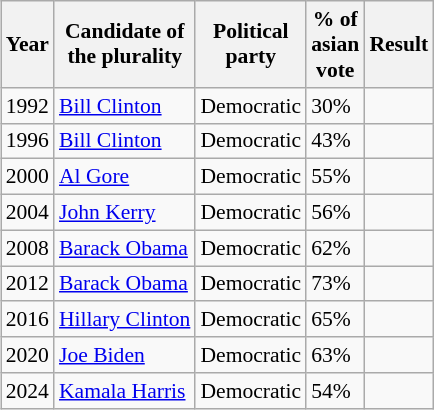<table class="wikitable sortable" style="float:right; font-size:90%; margin:0 0 1em 1em;">
<tr>
<th>Year</th>
<th>Candidate of<br>the plurality</th>
<th>Political <br> party</th>
<th>% of<br>asian<br>vote</th>
<th>Result</th>
</tr>
<tr>
<td>1992</td>
<td><a href='#'>Bill Clinton</a></td>
<td>Democratic</td>
<td>30%</td>
<td></td>
</tr>
<tr>
<td>1996</td>
<td><a href='#'>Bill Clinton</a></td>
<td>Democratic</td>
<td>43%</td>
<td></td>
</tr>
<tr>
<td>2000</td>
<td><a href='#'>Al Gore</a></td>
<td>Democratic</td>
<td>55%</td>
<td></td>
</tr>
<tr>
<td>2004</td>
<td><a href='#'>John Kerry</a></td>
<td>Democratic</td>
<td>56%</td>
<td></td>
</tr>
<tr>
<td>2008</td>
<td><a href='#'>Barack Obama</a></td>
<td>Democratic</td>
<td>62%</td>
<td></td>
</tr>
<tr>
<td>2012</td>
<td><a href='#'>Barack Obama</a></td>
<td>Democratic</td>
<td>73%</td>
<td></td>
</tr>
<tr>
<td>2016</td>
<td><a href='#'>Hillary Clinton</a></td>
<td>Democratic</td>
<td>65%</td>
<td></td>
</tr>
<tr>
<td>2020</td>
<td><a href='#'>Joe Biden</a></td>
<td>Democratic</td>
<td>63%</td>
<td></td>
</tr>
<tr>
<td>2024</td>
<td><a href='#'>Kamala Harris</a></td>
<td>Democratic</td>
<td>54%</td>
<td></td>
</tr>
</table>
